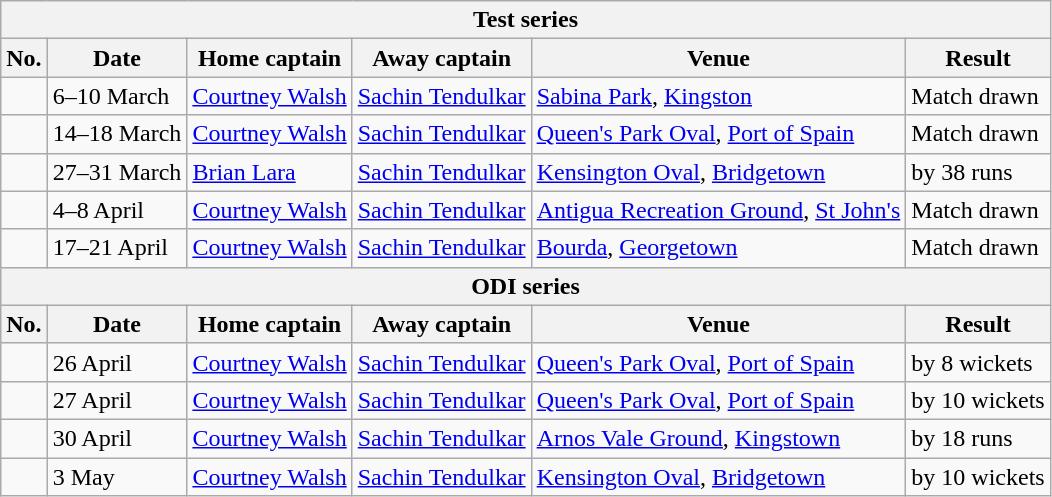<table class="wikitable">
<tr>
<th colspan="9">Test series</th>
</tr>
<tr>
<th>No.</th>
<th>Date</th>
<th>Home captain</th>
<th>Away captain</th>
<th>Venue</th>
<th>Result</th>
</tr>
<tr>
<td></td>
<td>6–10 March</td>
<td><a href='#'>Courtney Walsh</a></td>
<td><a href='#'>Sachin Tendulkar</a></td>
<td><a href='#'>Sabina Park</a>, <a href='#'>Kingston</a></td>
<td>Match drawn</td>
</tr>
<tr>
<td></td>
<td>14–18 March</td>
<td><a href='#'>Courtney Walsh</a></td>
<td><a href='#'>Sachin Tendulkar</a></td>
<td><a href='#'>Queen's Park Oval</a>, <a href='#'>Port of Spain</a></td>
<td>Match drawn</td>
</tr>
<tr>
<td></td>
<td>27–31 March</td>
<td><a href='#'>Brian Lara</a></td>
<td><a href='#'>Sachin Tendulkar</a></td>
<td><a href='#'>Kensington Oval</a>, <a href='#'>Bridgetown</a></td>
<td> by 38 runs</td>
</tr>
<tr>
<td></td>
<td>4–8 April</td>
<td><a href='#'>Courtney Walsh</a></td>
<td><a href='#'>Sachin Tendulkar</a></td>
<td><a href='#'>Antigua Recreation Ground</a>, <a href='#'>St John's</a></td>
<td>Match drawn</td>
</tr>
<tr>
<td></td>
<td>17–21 April</td>
<td><a href='#'>Courtney Walsh</a></td>
<td><a href='#'>Sachin Tendulkar</a></td>
<td><a href='#'>Bourda</a>, <a href='#'>Georgetown</a></td>
<td>Match drawn</td>
</tr>
<tr>
<th colspan="9">ODI series</th>
</tr>
<tr>
<th>No.</th>
<th>Date</th>
<th>Home captain</th>
<th>Away captain</th>
<th>Venue</th>
<th>Result</th>
</tr>
<tr>
<td></td>
<td>26 April</td>
<td><a href='#'>Courtney Walsh</a></td>
<td><a href='#'>Sachin Tendulkar</a></td>
<td><a href='#'>Queen's Park Oval</a>, <a href='#'>Port of Spain</a></td>
<td> by 8 wickets</td>
</tr>
<tr>
<td></td>
<td>27 April</td>
<td><a href='#'>Courtney Walsh</a></td>
<td><a href='#'>Sachin Tendulkar</a></td>
<td><a href='#'>Queen's Park Oval</a>, <a href='#'>Port of Spain</a></td>
<td> by 10 wickets</td>
</tr>
<tr>
<td></td>
<td>30 April</td>
<td><a href='#'>Courtney Walsh</a></td>
<td><a href='#'>Sachin Tendulkar</a></td>
<td><a href='#'>Arnos Vale Ground</a>, <a href='#'>Kingstown</a></td>
<td> by 18 runs</td>
</tr>
<tr>
<td></td>
<td>3 May</td>
<td><a href='#'>Courtney Walsh</a></td>
<td><a href='#'>Sachin Tendulkar</a></td>
<td><a href='#'>Kensington Oval</a>, <a href='#'>Bridgetown</a></td>
<td> by 10 wickets</td>
</tr>
</table>
